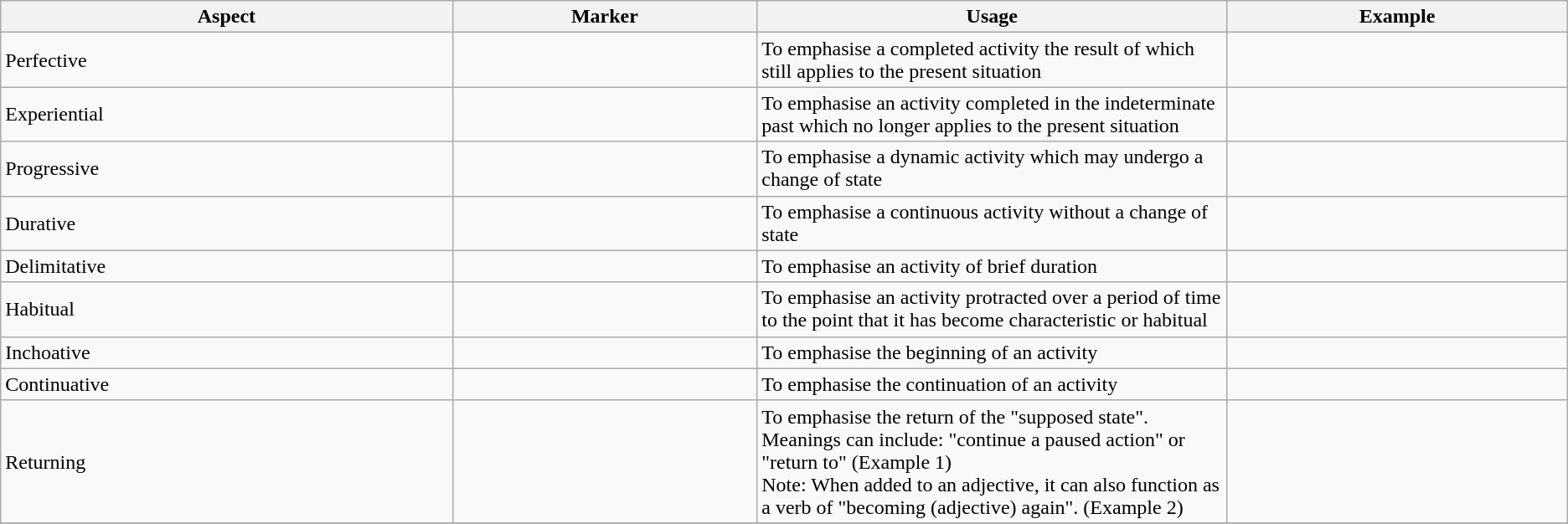<table class="wikitable">
<tr>
<th>Aspect</th>
<th>Marker</th>
<th width="30%">Usage</th>
<th>Example</th>
</tr>
<tr>
<td>Perfective</td>
<td></td>
<td>To emphasise a completed activity the result of which still applies to the present situation</td>
<td></td>
</tr>
<tr>
<td>Experiential</td>
<td></td>
<td>To emphasise an activity completed in the indeterminate past which no longer applies to the present situation</td>
<td></td>
</tr>
<tr>
<td>Progressive</td>
<td></td>
<td>To emphasise a dynamic activity which may undergo a change of state</td>
<td></td>
</tr>
<tr>
<td>Durative</td>
<td></td>
<td>To emphasise a continuous activity without a change of state</td>
<td></td>
</tr>
<tr>
<td>Delimitative</td>
<td></td>
<td>To emphasise an activity of brief duration</td>
<td></td>
</tr>
<tr>
<td>Habitual</td>
<td></td>
<td>To emphasise an activity protracted over a period of time to the point that it has become characteristic or habitual</td>
<td></td>
</tr>
<tr>
<td>Inchoative</td>
<td></td>
<td>To emphasise the beginning of an activity</td>
<td></td>
</tr>
<tr>
<td>Continuative</td>
<td></td>
<td>To emphasise the continuation of an activity</td>
<td></td>
</tr>
<tr>
<td>Returning</td>
<td></td>
<td>To emphasise the return of the "supposed state".<br>Meanings can include: "continue a paused action" or "return to" (Example 1)<br>Note: When added to an adjective, it can also function as a verb of "becoming (adjective) again". (Example 2)</td>
<td></td>
</tr>
<tr>
</tr>
</table>
